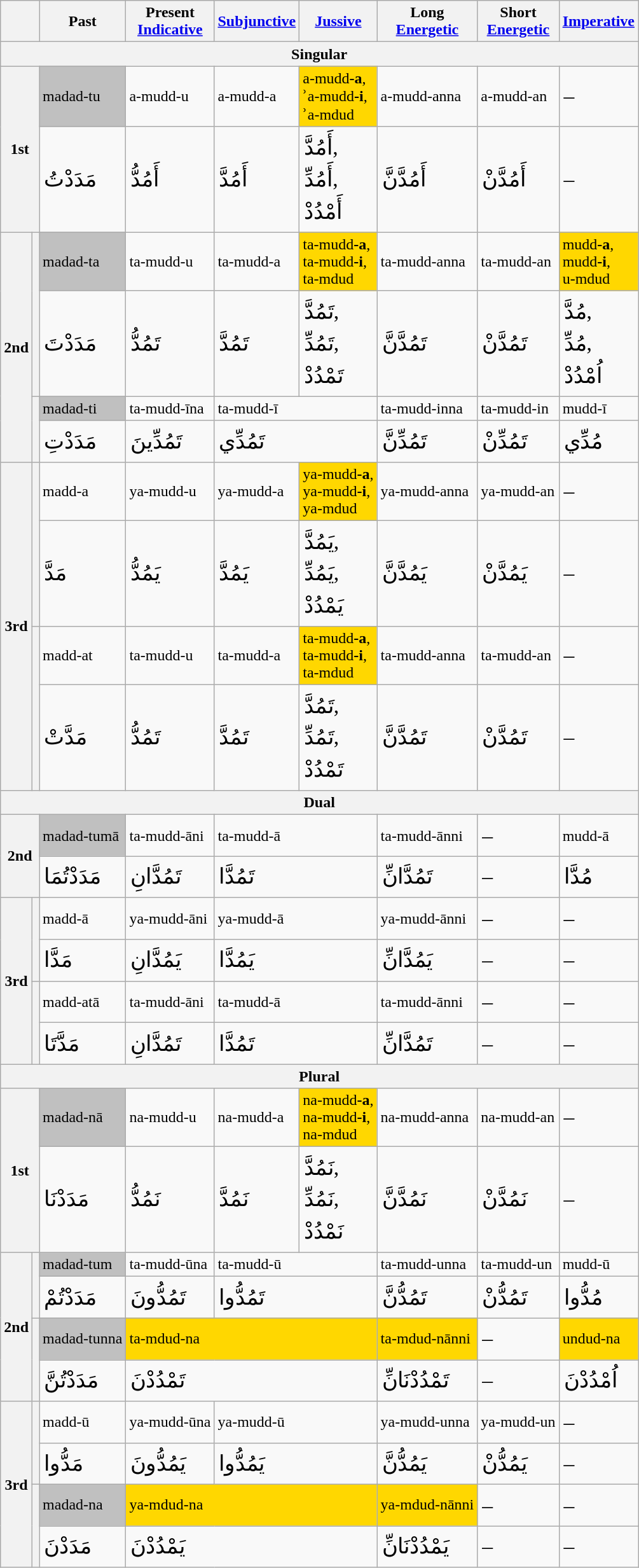<table class="wikitable nowrap">
<tr>
<th colspan="2"></th>
<th>Past</th>
<th>Present<br><a href='#'>Indicative</a></th>
<th><a href='#'>Subjunctive</a></th>
<th><a href='#'>Jussive</a></th>
<th>Long<br><a href='#'>Energetic</a></th>
<th>Short<br><a href='#'>Energetic</a></th>
<th><a href='#'>Imperative</a></th>
</tr>
<tr>
<th width="100%" colspan="9">Singular</th>
</tr>
<tr>
<th rowspan="2" colspan="2">1st</th>
<td style="background-color: silver;">madad-tu</td>
<td>a-mudd-u</td>
<td>a-mudd-a</td>
<td style="background-color: gold;">a-mudd<strong>-a</strong>,<br>ʾa-mudd<strong>-i</strong>,<br>ʾa-mdud</td>
<td>a-mudd-anna</td>
<td>a-mudd-an</td>
<td style="font-size: 140%; line-height: 150%;">–</td>
</tr>
<tr>
<td style="font-size: 140%; line-height: 150%;">مَدَدْتُ</td>
<td style="font-size: 140%; line-height: 150%;">أَمُدُّ</td>
<td style="font-size: 140%; line-height: 150%;">أَمُدَّ</td>
<td style="font-size: 140%; line-height: 150%;">أَمُدَّ,<br>أَمُدِّ,<br>أَمْدُدْ</td>
<td style="font-size: 140%; line-height: 150%;">أَمُدَّنَّ</td>
<td style="font-size: 140%; line-height: 150%;">أَمُدَّنْ</td>
<td style="font-size: 140%; line-height: 150%;">–</td>
</tr>
<tr>
<th rowspan="4">2nd</th>
<th rowspan="2"></th>
<td style="background-color: silver;">madad-ta</td>
<td>ta-mudd-u</td>
<td>ta-mudd-a</td>
<td style="background-color: gold;">ta-mudd<strong>-a</strong>,<br>ta-mudd<strong>-i</strong>,<br>ta-mdud</td>
<td>ta-mudd-anna</td>
<td>ta-mudd-an</td>
<td style="background-color: gold;">mudd<strong>-a</strong>,<br>mudd<strong>-i</strong>,<br>u-mdud</td>
</tr>
<tr>
<td style="font-size: 140%; line-height: 150%;">مَدَدْتَ</td>
<td style="font-size: 140%; line-height: 150%;">تَمُدُّ</td>
<td style="font-size: 140%; line-height: 150%;">تَمُدَّ</td>
<td style="font-size: 140%; line-height: 150%;">تَمُدَّ,<br>تَمُدِّ,<br>تَمْدُدْ</td>
<td style="font-size: 140%; line-height: 150%;">تَمُدَّنَّ</td>
<td style="font-size: 140%; line-height: 150%;">تَمُدَّنْ</td>
<td style="font-size: 140%; line-height: 150%;">مُدَّ,<br>مُدِّ,<br>اُمْدُدْ</td>
</tr>
<tr>
<th rowspan="2"></th>
<td style="background-color: silver;">madad-ti</td>
<td>ta-mudd-īna</td>
<td colspan="2">ta-mudd-ī</td>
<td>ta-mudd-inna</td>
<td>ta-mudd-in</td>
<td>mudd-ī</td>
</tr>
<tr>
<td style="font-size: 140%; line-height: 150%;">مَدَدْتِ</td>
<td style="font-size: 140%; line-height: 150%;">تَمُدِّينَ</td>
<td colspan="2" style="font-size: 140%; line-height: 150%;">تَمُدِّي</td>
<td style="font-size: 140%; line-height: 150%;">تَمُدِّنَّ</td>
<td style="font-size: 140%; line-height: 150%;">تَمُدِّنْ</td>
<td style="font-size: 140%; line-height: 150%;">مُدِّي</td>
</tr>
<tr>
<th rowspan="4">3rd</th>
<th rowspan="2"></th>
<td>madd-a</td>
<td>ya-mudd-u</td>
<td>ya-mudd-a</td>
<td style="background-color: gold;">ya-mudd<strong>-a</strong>,<br>ya-mudd<strong>-i</strong>,<br>ya-mdud</td>
<td>ya-mudd-anna</td>
<td>ya-mudd-an</td>
<td style="font-size: 140%; line-height: 150%;">–</td>
</tr>
<tr>
<td style="font-size: 140%; line-height: 150%;">مَدَّ</td>
<td style="font-size: 140%; line-height: 150%;">يَمُدُّ</td>
<td style="font-size: 140%; line-height: 150%;">يَمُدَّ</td>
<td style="font-size: 140%; line-height: 150%;">يَمُدَّ,<br>يَمُدِّ,<br>يَمْدُدْ</td>
<td style="font-size: 140%; line-height: 150%;">يَمُدَّنَّ</td>
<td style="font-size: 140%; line-height: 150%;">يَمُدَّنْ</td>
<td style="font-size: 140%; line-height: 150%;">–</td>
</tr>
<tr>
<th rowspan="2"></th>
<td>madd-at</td>
<td>ta-mudd-u</td>
<td>ta-mudd-a</td>
<td style="background-color: gold;">ta-mudd<strong>-a</strong>,<br>ta-mudd<strong>-i</strong>,<br>ta-mdud</td>
<td>ta-mudd-anna</td>
<td>ta-mudd-an</td>
<td style="font-size: 140%; line-height: 150%;">–</td>
</tr>
<tr>
<td style="font-size: 140%; line-height: 150%;">مَدَّتْ</td>
<td style="font-size: 140%; line-height: 150%;">تَمُدُّ</td>
<td style="font-size: 140%; line-height: 150%;">تَمُدَّ</td>
<td style="font-size: 140%; line-height: 150%;">تَمُدَّ,<br>تَمُدِّ,<br>تَمْدُدْ</td>
<td style="font-size: 140%; line-height: 150%;">تَمُدَّنَّ</td>
<td style="font-size: 140%; line-height: 150%;">تَمُدَّنْ</td>
<td style="font-size: 140%; line-height: 150%;">–</td>
</tr>
<tr>
<th width="100%" colspan="9">Dual</th>
</tr>
<tr>
<th colspan="2" rowspan="2">2nd</th>
<td style="background-color: silver;">madad-tumā</td>
<td>ta-mudd-āni</td>
<td colspan="2">ta-mudd-ā</td>
<td>ta-mudd-ānni</td>
<td style="font-size: 140%; line-height: 150%;">–</td>
<td>mudd-ā</td>
</tr>
<tr>
<td style="font-size: 140%; line-height: 150%;">مَدَدْتُمَا</td>
<td style="font-size: 140%; line-height: 150%;">تَمُدَّانِ</td>
<td colspan="2" style="font-size: 140%; line-height: 150%;">تَمُدَّا</td>
<td style="font-size: 140%; line-height: 150%;">تَمُدَّانِّ</td>
<td style="font-size: 140%; line-height: 150%;">–</td>
<td style="font-size: 140%; line-height: 150%;">مُدَّا</td>
</tr>
<tr>
<th rowspan="4">3rd</th>
<th rowspan="2"></th>
<td>madd-ā</td>
<td>ya-mudd-āni</td>
<td colspan="2">ya-mudd-ā</td>
<td>ya-mudd-ānni</td>
<td style="font-size: 140%; line-height: 150%;">–</td>
<td style="font-size: 140%; line-height: 150%;">–</td>
</tr>
<tr>
<td style="font-size: 140%; line-height: 150%;">مَدَّا</td>
<td style="font-size: 140%; line-height: 150%;">يَمُدَّانِ</td>
<td colspan="2" style="font-size: 140%; line-height: 150%;">يَمُدَّا</td>
<td style="font-size: 140%; line-height: 150%;">يَمُدَّانِّ</td>
<td style="font-size: 140%; line-height: 150%;">–</td>
<td style="font-size: 140%; line-height: 150%;">–</td>
</tr>
<tr>
<th rowspan="2"></th>
<td>madd-atā</td>
<td>ta-mudd-āni</td>
<td colspan="2">ta-mudd-ā</td>
<td>ta-mudd-ānni</td>
<td style="font-size: 140%; line-height: 150%;">–</td>
<td style="font-size: 140%; line-height: 150%;">–</td>
</tr>
<tr>
<td style="font-size: 140%; line-height: 150%;">مَدَّتَا</td>
<td style="font-size: 140%; line-height: 150%;">تَمُدَّانِ</td>
<td colspan="2" style="font-size: 140%; line-height: 150%;">تَمُدَّا</td>
<td style="font-size: 140%; line-height: 150%;">تَمُدَّانِّ</td>
<td style="font-size: 140%; line-height: 150%;">–</td>
<td style="font-size: 140%; line-height: 150%;">–</td>
</tr>
<tr>
<th width="100%" colspan="9">Plural</th>
</tr>
<tr>
<th rowspan="2" colspan="2">1st</th>
<td style="background-color: silver;">madad-nā</td>
<td>na-mudd-u</td>
<td>na-mudd-a</td>
<td style="background-color: gold;">na-mudd<strong>-a</strong>,<br>na-mudd<strong>-i</strong>,<br>na-mdud</td>
<td>na-mudd-anna</td>
<td>na-mudd-an</td>
<td style="font-size: 140%; line-height: 150%;">–</td>
</tr>
<tr>
<td style="font-size: 140%; line-height: 150%;">مَدَدْنَا</td>
<td style="font-size: 140%; line-height: 150%;">نَمُدُّ</td>
<td style="font-size: 140%; line-height: 150%;">نَمُدَّ</td>
<td style="font-size: 140%; line-height: 150%;">نَمُدَّ,<br>نَمُدِّ,<br>نَمْدُدْ</td>
<td style="font-size: 140%; line-height: 150%;">نَمُدَّنَّ</td>
<td style="font-size: 140%; line-height: 150%;">نَمُدَّنْ</td>
<td style="font-size: 140%; line-height: 150%;">–</td>
</tr>
<tr>
<th rowspan="4">2nd</th>
<th rowspan="2"></th>
<td style="background-color: silver;">madad-tum</td>
<td>ta-mudd-ūna</td>
<td colspan="2">ta-mudd-ū</td>
<td>ta-mudd-unna</td>
<td>ta-mudd-un</td>
<td>mudd-ū</td>
</tr>
<tr>
<td style="font-size: 140%; line-height: 150%;">مَدَدْتُمْ</td>
<td style="font-size: 140%; line-height: 150%;">تَمُدُّونَ</td>
<td colspan="2" style="font-size: 140%; line-height: 150%;">تَمُدُّوا</td>
<td style="font-size: 140%; line-height: 150%;">تَمُدُّنَّ</td>
<td style="font-size: 140%; line-height: 150%;">تَمُدُّنْ</td>
<td style="font-size: 140%; line-height: 150%;">مُدُّوا</td>
</tr>
<tr>
<th rowspan="2"></th>
<td style="background-color: silver;">madad-tunna</td>
<td colspan="3" style="background-color: gold;">ta-mdud-na</td>
<td style="background-color: gold;">ta-mdud-nānni</td>
<td style="font-size: 140%; line-height: 150%;">–</td>
<td style="background-color: gold;">undud-na</td>
</tr>
<tr>
<td style="font-size: 140%; line-height: 150%;">مَدَدْتُنَّ</td>
<td colspan="3" style="font-size: 140%; line-height: 150%;">تَمْدُدْنَ</td>
<td style="font-size: 140%; line-height: 150%;">تَمْدُدْنَانِّ</td>
<td style="font-size: 140%; line-height: 150%;">–</td>
<td style="font-size: 140%; line-height: 150%;">اُمْدُدْنَ</td>
</tr>
<tr>
<th rowspan="4">3rd</th>
<th rowspan="2"></th>
<td>madd-ū</td>
<td>ya-mudd-ūna</td>
<td colspan="2">ya-mudd-ū</td>
<td>ya-mudd-unna</td>
<td>ya-mudd-un</td>
<td style="font-size: 140%; line-height: 150%;">–</td>
</tr>
<tr>
<td style="font-size: 140%; line-height: 150%;">مَدُّوا</td>
<td style="font-size: 140%; line-height: 150%;">يَمُدُّونَ</td>
<td colspan="2" style="font-size: 140%; line-height: 150%;">يَمُدُّوا</td>
<td style="font-size: 140%; line-height: 150%;">يَمُدُّنَّ</td>
<td style="font-size: 140%; line-height: 150%;">يَمُدُّنْ</td>
<td style="font-size: 140%; line-height: 150%;">–</td>
</tr>
<tr>
<th rowspan="2"></th>
<td style="background-color: silver;">madad-na</td>
<td colspan="3" style="background-color: gold;">ya-mdud-na</td>
<td style="background-color: gold;">ya-mdud-nānni</td>
<td style="font-size: 140%; line-height: 150%;">–</td>
<td style="font-size: 140%; line-height: 150%;">–</td>
</tr>
<tr>
<td style="font-size: 140%; line-height: 150%;">مَدَدْنَ</td>
<td colspan="3" style="font-size: 140%; line-height: 150%;">يَمْدُدْنَ</td>
<td style="font-size: 140%; line-height: 150%;">يَمْدُدْنَانِّ</td>
<td style="font-size: 140%; line-height: 150%;">–</td>
<td style="font-size: 140%; line-height: 150%;">–</td>
</tr>
</table>
